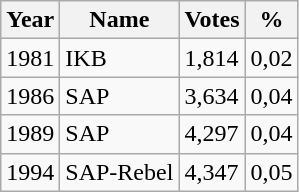<table class="wikitable">
<tr>
<th>Year</th>
<th>Name</th>
<th>Votes</th>
<th>%</th>
</tr>
<tr>
<td>1981</td>
<td>IKB</td>
<td>1,814</td>
<td>0,02</td>
</tr>
<tr>
<td>1986</td>
<td>SAP</td>
<td>3,634</td>
<td>0,04</td>
</tr>
<tr>
<td>1989</td>
<td>SAP</td>
<td>4,297</td>
<td>0,04</td>
</tr>
<tr>
<td>1994</td>
<td>SAP-Rebel</td>
<td>4,347</td>
<td>0,05</td>
</tr>
</table>
